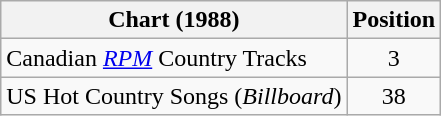<table class="wikitable">
<tr>
<th>Chart (1988)</th>
<th>Position</th>
</tr>
<tr>
<td align="left">Canadian <em><a href='#'>RPM</a></em> Country Tracks</td>
<td align="center">3</td>
</tr>
<tr>
<td>US Hot Country Songs (<em>Billboard</em>)</td>
<td align="center">38</td>
</tr>
</table>
